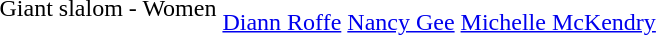<table>
<tr>
<td>Giant slalom - Women</td>
<td><br><a href='#'>Diann Roffe</a></td>
<td><br><a href='#'>Nancy Gee</a></td>
<td><br><a href='#'>Michelle McKendry</a></td>
</tr>
</table>
